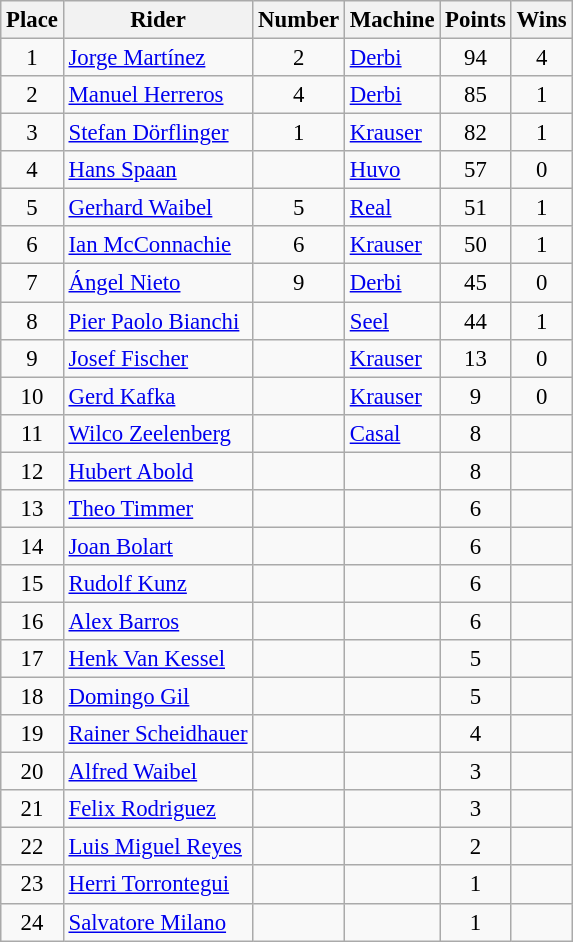<table class="wikitable" style="font-size: 95%;">
<tr>
<th>Place</th>
<th>Rider</th>
<th>Number</th>
<th>Machine</th>
<th>Points</th>
<th>Wins</th>
</tr>
<tr>
<td style="text-align:center;">1</td>
<td> <a href='#'>Jorge Martínez</a></td>
<td style="text-align:center;">2</td>
<td><a href='#'>Derbi</a></td>
<td style="text-align:center;">94</td>
<td style="text-align:center;">4</td>
</tr>
<tr>
<td style="text-align:center;">2</td>
<td> <a href='#'>Manuel Herreros</a></td>
<td style="text-align:center;">4</td>
<td><a href='#'>Derbi</a></td>
<td style="text-align:center;">85</td>
<td style="text-align:center;">1</td>
</tr>
<tr>
<td style="text-align:center;">3</td>
<td> <a href='#'>Stefan Dörflinger</a></td>
<td style="text-align:center;">1</td>
<td><a href='#'>Krauser</a></td>
<td style="text-align:center;">82</td>
<td style="text-align:center;">1</td>
</tr>
<tr>
<td style="text-align:center;">4</td>
<td> <a href='#'>Hans Spaan</a></td>
<td></td>
<td><a href='#'>Huvo</a></td>
<td style="text-align:center;">57</td>
<td style="text-align:center;">0</td>
</tr>
<tr>
<td style="text-align:center;">5</td>
<td> <a href='#'>Gerhard Waibel</a></td>
<td style="text-align:center;">5</td>
<td><a href='#'>Real</a></td>
<td style="text-align:center;">51</td>
<td style="text-align:center;">1</td>
</tr>
<tr>
<td style="text-align:center;">6</td>
<td> <a href='#'>Ian McConnachie</a></td>
<td style="text-align:center;">6</td>
<td><a href='#'>Krauser</a></td>
<td style="text-align:center;">50</td>
<td style="text-align:center;">1</td>
</tr>
<tr>
<td style="text-align:center;">7</td>
<td> <a href='#'>Ángel Nieto</a></td>
<td style="text-align:center;">9</td>
<td><a href='#'>Derbi</a></td>
<td style="text-align:center;">45</td>
<td style="text-align:center;">0</td>
</tr>
<tr>
<td style="text-align:center;">8</td>
<td> <a href='#'>Pier Paolo Bianchi</a></td>
<td></td>
<td><a href='#'>Seel</a></td>
<td style="text-align:center;">44</td>
<td style="text-align:center;">1</td>
</tr>
<tr>
<td style="text-align:center;">9</td>
<td> <a href='#'>Josef Fischer</a></td>
<td></td>
<td><a href='#'>Krauser</a></td>
<td style="text-align:center;">13</td>
<td style="text-align:center;">0</td>
</tr>
<tr>
<td style="text-align:center;">10</td>
<td> <a href='#'>Gerd Kafka</a></td>
<td></td>
<td><a href='#'>Krauser</a></td>
<td style="text-align:center;">9</td>
<td style="text-align:center;">0</td>
</tr>
<tr>
<td style="text-align:center;">11</td>
<td> <a href='#'>Wilco Zeelenberg</a></td>
<td style="text-align:center;"></td>
<td><a href='#'>Casal</a></td>
<td style="text-align:center;">8</td>
<td></td>
</tr>
<tr>
<td style="text-align:center;">12</td>
<td> <a href='#'>Hubert Abold</a></td>
<td style="text-align:center;"></td>
<td></td>
<td style="text-align:center;">8</td>
<td style="text-align:center;"></td>
</tr>
<tr>
<td style="text-align:center;">13</td>
<td> <a href='#'>Theo Timmer</a></td>
<td style="text-align:center;"></td>
<td></td>
<td style="text-align:center;">6</td>
<td style="text-align:center;"></td>
</tr>
<tr>
<td style="text-align:center;">14</td>
<td> <a href='#'>Joan Bolart</a></td>
<td style="text-align:center;"></td>
<td></td>
<td style="text-align:center;">6</td>
<td style="text-align:center;"></td>
</tr>
<tr>
<td style="text-align:center;">15</td>
<td> <a href='#'>Rudolf Kunz</a></td>
<td style="text-align:center;"></td>
<td></td>
<td style="text-align:center;">6</td>
<td style="text-align:center;"></td>
</tr>
<tr>
<td style="text-align:center;">16</td>
<td> <a href='#'>Alex Barros</a></td>
<td style="text-align:center;"></td>
<td></td>
<td style="text-align:center;">6</td>
<td style="text-align:center;"></td>
</tr>
<tr>
<td style="text-align:center;">17</td>
<td> <a href='#'>Henk Van Kessel</a></td>
<td style="text-align:center;"></td>
<td></td>
<td style="text-align:center;">5</td>
<td style="text-align:center;"></td>
</tr>
<tr>
<td style="text-align:center;">18</td>
<td> <a href='#'>Domingo Gil</a></td>
<td style="text-align:center;"></td>
<td></td>
<td style="text-align:center;">5</td>
<td style="text-align:center;"></td>
</tr>
<tr>
<td style="text-align:center;">19</td>
<td> <a href='#'>Rainer Scheidhauer</a></td>
<td style="text-align:center;"></td>
<td></td>
<td style="text-align:center;">4</td>
<td style="text-align:center;"></td>
</tr>
<tr>
<td style="text-align:center;">20</td>
<td> <a href='#'>Alfred Waibel</a></td>
<td style="text-align:center;"></td>
<td></td>
<td style="text-align:center;">3</td>
<td style="text-align:center;"></td>
</tr>
<tr>
<td style="text-align:center;">21</td>
<td> <a href='#'>Felix Rodriguez</a></td>
<td style="text-align:center;"></td>
<td></td>
<td style="text-align:center;">3</td>
<td style="text-align:center;"></td>
</tr>
<tr>
<td style="text-align:center;">22</td>
<td> <a href='#'>Luis Miguel Reyes</a></td>
<td style="text-align:center;"></td>
<td></td>
<td style="text-align:center;">2</td>
<td style="text-align:center;"></td>
</tr>
<tr>
<td style="text-align:center;">23</td>
<td> <a href='#'>Herri Torrontegui</a></td>
<td style="text-align:center;"></td>
<td></td>
<td style="text-align:center;">1</td>
<td style="text-align:center;"></td>
</tr>
<tr>
<td style="text-align:center;">24</td>
<td> <a href='#'>Salvatore Milano</a></td>
<td style="text-align:center;"></td>
<td></td>
<td style="text-align:center;">1</td>
<td style="text-align:center;"></td>
</tr>
</table>
